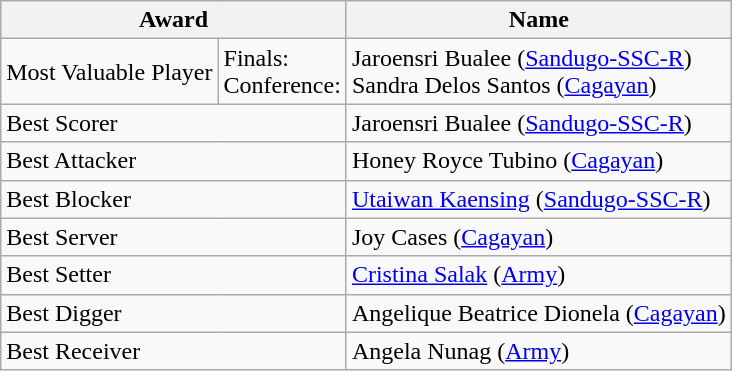<table class="wikitable">
<tr>
<th colspan="2">Award</th>
<th>Name</th>
</tr>
<tr>
<td>Most Valuable Player</td>
<td>Finals:<br>Conference:</td>
<td> Jaroensri Bualee (<a href='#'>Sandugo-SSC-R</a>)<br> Sandra Delos Santos (<a href='#'>Cagayan</a>)</td>
</tr>
<tr>
<td colspan="2">Best Scorer</td>
<td> Jaroensri Bualee (<a href='#'>Sandugo-SSC-R</a>)</td>
</tr>
<tr>
<td colspan="2">Best Attacker</td>
<td> Honey Royce Tubino (<a href='#'>Cagayan</a>)</td>
</tr>
<tr>
<td colspan="2">Best Blocker</td>
<td> <a href='#'>Utaiwan Kaensing</a> (<a href='#'>Sandugo-SSC-R</a>)</td>
</tr>
<tr>
<td colspan="2">Best Server</td>
<td> Joy Cases (<a href='#'>Cagayan</a>)</td>
</tr>
<tr>
<td colspan="2">Best Setter</td>
<td> <a href='#'>Cristina Salak</a> (<a href='#'>Army</a>)</td>
</tr>
<tr>
<td colspan="2">Best Digger</td>
<td> Angelique Beatrice Dionela (<a href='#'>Cagayan</a>)</td>
</tr>
<tr>
<td colspan="2">Best Receiver</td>
<td> Angela Nunag (<a href='#'>Army</a>)</td>
</tr>
</table>
